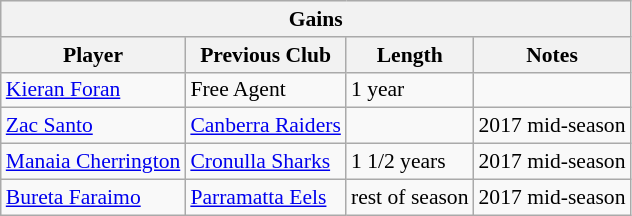<table class="wikitable" style="font-size:90%">
<tr style="background:#efefef;">
<th colspan=4>Gains</th>
</tr>
<tr style="background:#efefef;">
<th>Player</th>
<th>Previous Club</th>
<th>Length</th>
<th>Notes</th>
</tr>
<tr>
<td><a href='#'>Kieran Foran</a></td>
<td>Free Agent</td>
<td>1 year</td>
<td></td>
</tr>
<tr>
<td><a href='#'>Zac Santo</a></td>
<td><a href='#'>Canberra Raiders</a></td>
<td></td>
<td>2017 mid-season</td>
</tr>
<tr>
<td><a href='#'>Manaia Cherrington</a></td>
<td><a href='#'>Cronulla Sharks</a></td>
<td>1 1/2 years</td>
<td>2017 mid-season</td>
</tr>
<tr>
<td><a href='#'>Bureta Faraimo</a></td>
<td><a href='#'>Parramatta Eels</a></td>
<td>rest of season</td>
<td>2017 mid-season</td>
</tr>
</table>
